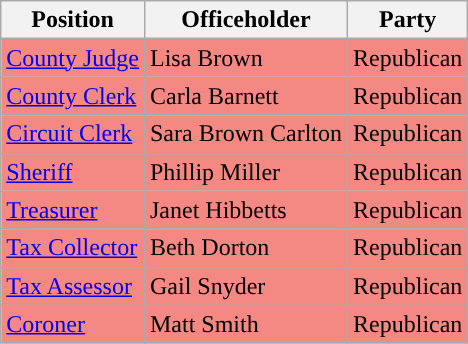<table class="wikitable">
<tr>
<th>Position</th>
<th>Officeholder</th>
<th>Party</th>
</tr>
<tr style="background-color: #F48882;">
<td><a href='#'>County Judge</a></td>
<td>Lisa Brown</td>
<td>Republican</td>
</tr>
<tr style="background-color: #F48882;">
<td><a href='#'>County Clerk</a></td>
<td>Carla Barnett</td>
<td>Republican</td>
</tr>
<tr style="background-color: #F48882;">
<td><a href='#'>Circuit Clerk</a></td>
<td>Sara Brown Carlton</td>
<td>Republican</td>
</tr>
<tr style="background-color: #F48882;">
<td><a href='#'>Sheriff</a></td>
<td>Phillip Miller</td>
<td>Republican</td>
</tr>
<tr style="background-color: #F48882;">
<td><a href='#'>Treasurer</a></td>
<td>Janet Hibbetts</td>
<td>Republican</td>
</tr>
<tr style="background-color: #F48882;">
<td><a href='#'>Tax Collector</a></td>
<td>Beth Dorton</td>
<td>Republican</td>
</tr>
<tr style="background-color: #F48882;">
<td><a href='#'>Tax Assessor</a></td>
<td>Gail Snyder</td>
<td>Republican</td>
</tr>
<tr style="background-color: #F48882;">
<td><a href='#'>Coroner</a></td>
<td>Matt Smith</td>
<td>Republican</td>
</tr>
</table>
